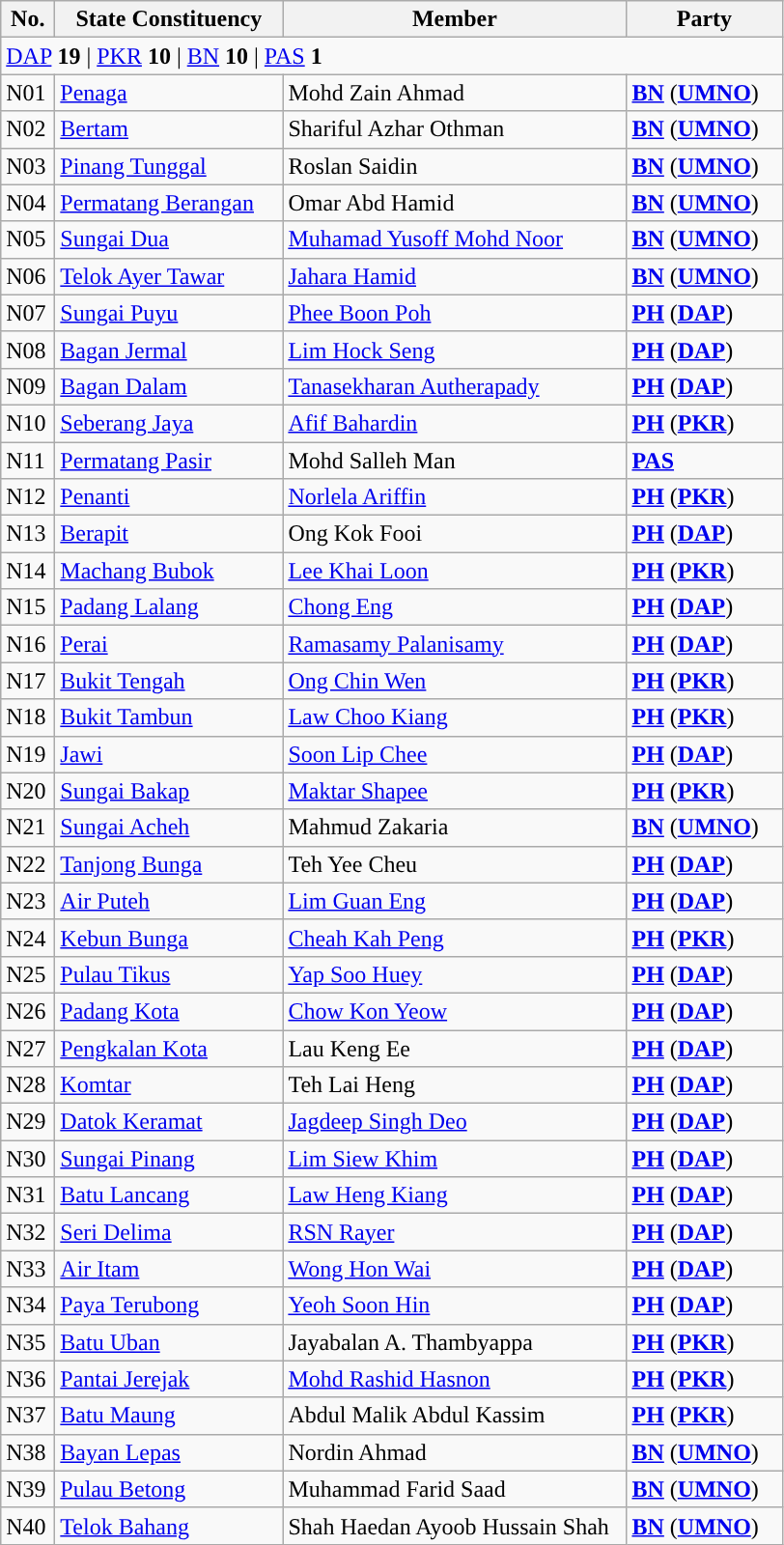<table class="wikitable sortable">
<tr>
<th style="width:30px;">No.</th>
<th style="width:150px;">State Constituency</th>
<th style="width:230px;">Member</th>
<th style="width:100px;">Party</th>
</tr>
<tr>
<td colspan="4"><a href='#'>DAP</a> <strong>19</strong> | <a href='#'>PKR</a> <strong>10</strong> | <a href='#'>BN</a> <strong>10</strong> | <a href='#'>PAS</a> <strong>1</strong></td>
</tr>
<tr>
<td>N01</td>
<td><a href='#'>Penaga</a></td>
<td>Mohd Zain Ahmad</td>
<td><strong><a href='#'>BN</a></strong> (<strong><a href='#'>UMNO</a></strong>)</td>
</tr>
<tr>
<td>N02</td>
<td><a href='#'>Bertam</a></td>
<td>Shariful Azhar Othman</td>
<td><strong><a href='#'>BN</a></strong> (<strong><a href='#'>UMNO</a></strong>)</td>
</tr>
<tr>
<td>N03</td>
<td><a href='#'>Pinang Tunggal</a></td>
<td>Roslan Saidin</td>
<td><strong><a href='#'>BN</a></strong> (<strong><a href='#'>UMNO</a></strong>)</td>
</tr>
<tr>
<td>N04</td>
<td><a href='#'>Permatang Berangan</a></td>
<td>Omar Abd Hamid</td>
<td><strong><a href='#'>BN</a></strong> (<strong><a href='#'>UMNO</a></strong>)</td>
</tr>
<tr>
<td>N05</td>
<td><a href='#'>Sungai Dua</a></td>
<td><a href='#'>Muhamad Yusoff Mohd Noor</a></td>
<td><strong><a href='#'>BN</a></strong> (<strong><a href='#'>UMNO</a></strong>)</td>
</tr>
<tr>
<td>N06</td>
<td><a href='#'>Telok Ayer Tawar</a></td>
<td><a href='#'>Jahara Hamid</a></td>
<td><strong><a href='#'>BN</a></strong> (<strong><a href='#'>UMNO</a></strong>)</td>
</tr>
<tr>
<td>N07</td>
<td><a href='#'>Sungai Puyu</a></td>
<td><a href='#'>Phee Boon Poh</a></td>
<td><strong><a href='#'>PH</a></strong> (<strong><a href='#'>DAP</a></strong>)</td>
</tr>
<tr>
<td>N08</td>
<td><a href='#'>Bagan Jermal</a></td>
<td><a href='#'>Lim Hock Seng</a></td>
<td><strong><a href='#'>PH</a></strong> (<strong><a href='#'>DAP</a></strong>)</td>
</tr>
<tr>
<td>N09</td>
<td><a href='#'>Bagan Dalam</a></td>
<td><a href='#'>Tanasekharan Autherapady</a></td>
<td><strong><a href='#'>PH</a></strong> (<strong><a href='#'>DAP</a></strong>)</td>
</tr>
<tr>
<td>N10</td>
<td><a href='#'>Seberang Jaya</a></td>
<td><a href='#'>Afif Bahardin</a></td>
<td><strong><a href='#'>PH</a></strong> (<strong><a href='#'>PKR</a></strong>)</td>
</tr>
<tr>
<td>N11</td>
<td><a href='#'>Permatang Pasir</a></td>
<td>Mohd Salleh Man</td>
<td><strong><a href='#'>PAS</a></strong></td>
</tr>
<tr>
<td>N12</td>
<td><a href='#'>Penanti</a></td>
<td><a href='#'>Norlela Ariffin</a></td>
<td><strong><a href='#'>PH</a></strong> (<strong><a href='#'>PKR</a></strong>)</td>
</tr>
<tr>
<td>N13</td>
<td><a href='#'>Berapit</a></td>
<td>Ong Kok Fooi</td>
<td><strong><a href='#'>PH</a></strong> (<strong><a href='#'>DAP</a></strong>)</td>
</tr>
<tr>
<td>N14</td>
<td><a href='#'>Machang Bubok</a></td>
<td><a href='#'>Lee Khai Loon</a></td>
<td><strong><a href='#'>PH</a></strong> (<strong><a href='#'>PKR</a></strong>)</td>
</tr>
<tr>
<td>N15</td>
<td><a href='#'>Padang Lalang</a></td>
<td><a href='#'>Chong Eng</a></td>
<td><strong><a href='#'>PH</a></strong> (<strong><a href='#'>DAP</a></strong>)</td>
</tr>
<tr>
<td>N16</td>
<td><a href='#'>Perai</a></td>
<td><a href='#'>Ramasamy Palanisamy</a></td>
<td><strong><a href='#'>PH</a></strong> (<strong><a href='#'>DAP</a></strong>)</td>
</tr>
<tr>
<td>N17</td>
<td><a href='#'>Bukit Tengah</a></td>
<td><a href='#'>Ong Chin Wen</a></td>
<td><strong><a href='#'>PH</a></strong> (<strong><a href='#'>PKR</a></strong>)</td>
</tr>
<tr>
<td>N18</td>
<td><a href='#'>Bukit Tambun</a></td>
<td><a href='#'>Law Choo Kiang</a></td>
<td><strong><a href='#'>PH</a></strong> (<strong><a href='#'>PKR</a></strong>)</td>
</tr>
<tr>
<td>N19</td>
<td><a href='#'>Jawi</a></td>
<td><a href='#'>Soon Lip Chee</a></td>
<td><strong><a href='#'>PH</a></strong> (<strong><a href='#'>DAP</a></strong>)</td>
</tr>
<tr>
<td>N20</td>
<td><a href='#'>Sungai Bakap</a></td>
<td><a href='#'>Maktar Shapee</a></td>
<td><strong><a href='#'>PH</a></strong> (<strong><a href='#'>PKR</a></strong>)</td>
</tr>
<tr>
<td>N21</td>
<td><a href='#'>Sungai Acheh</a></td>
<td>Mahmud Zakaria</td>
<td><strong><a href='#'>BN</a></strong> (<strong><a href='#'>UMNO</a></strong>)</td>
</tr>
<tr>
<td>N22</td>
<td><a href='#'>Tanjong Bunga</a></td>
<td>Teh Yee Cheu</td>
<td><strong><a href='#'>PH</a></strong> (<strong><a href='#'>DAP</a></strong>)</td>
</tr>
<tr>
<td>N23</td>
<td><a href='#'>Air Puteh</a></td>
<td><a href='#'>Lim Guan Eng</a></td>
<td><strong><a href='#'>PH</a></strong> (<strong><a href='#'>DAP</a></strong>)</td>
</tr>
<tr>
<td>N24</td>
<td><a href='#'>Kebun Bunga</a></td>
<td><a href='#'>Cheah Kah Peng</a></td>
<td><strong><a href='#'>PH</a></strong> (<strong><a href='#'>PKR</a></strong>)</td>
</tr>
<tr>
<td>N25</td>
<td><a href='#'>Pulau Tikus</a></td>
<td><a href='#'>Yap Soo Huey</a></td>
<td><strong><a href='#'>PH</a></strong> (<strong><a href='#'>DAP</a></strong>)</td>
</tr>
<tr>
<td>N26</td>
<td><a href='#'>Padang Kota</a></td>
<td><a href='#'>Chow Kon Yeow</a></td>
<td><strong><a href='#'>PH</a></strong> (<strong><a href='#'>DAP</a></strong>)</td>
</tr>
<tr>
<td>N27</td>
<td><a href='#'>Pengkalan Kota</a></td>
<td>Lau Keng Ee</td>
<td><strong><a href='#'>PH</a></strong> (<strong><a href='#'>DAP</a></strong>)</td>
</tr>
<tr>
<td>N28</td>
<td><a href='#'>Komtar</a></td>
<td>Teh Lai Heng</td>
<td><strong><a href='#'>PH</a></strong> (<strong><a href='#'>DAP</a></strong>)</td>
</tr>
<tr>
<td>N29</td>
<td><a href='#'>Datok Keramat</a></td>
<td><a href='#'>Jagdeep Singh Deo</a></td>
<td><strong><a href='#'>PH</a></strong> (<strong><a href='#'>DAP</a></strong>)</td>
</tr>
<tr>
<td>N30</td>
<td><a href='#'>Sungai Pinang</a></td>
<td><a href='#'>Lim Siew Khim</a></td>
<td><strong><a href='#'>PH</a></strong> (<strong><a href='#'>DAP</a></strong>)</td>
</tr>
<tr>
<td>N31</td>
<td><a href='#'>Batu Lancang</a></td>
<td><a href='#'>Law Heng Kiang</a></td>
<td><strong><a href='#'>PH</a></strong> (<strong><a href='#'>DAP</a></strong>)</td>
</tr>
<tr>
<td>N32</td>
<td><a href='#'>Seri Delima</a></td>
<td><a href='#'>RSN Rayer</a></td>
<td><strong><a href='#'>PH</a></strong> (<strong><a href='#'>DAP</a></strong>)</td>
</tr>
<tr>
<td>N33</td>
<td><a href='#'>Air Itam</a></td>
<td><a href='#'>Wong Hon Wai</a></td>
<td><strong><a href='#'>PH</a></strong> (<strong><a href='#'>DAP</a></strong>)</td>
</tr>
<tr>
<td>N34</td>
<td><a href='#'>Paya Terubong</a></td>
<td><a href='#'>Yeoh Soon Hin</a></td>
<td><strong><a href='#'>PH</a></strong> (<strong><a href='#'>DAP</a></strong>)</td>
</tr>
<tr>
<td>N35</td>
<td><a href='#'>Batu Uban</a></td>
<td>Jayabalan A. Thambyappa</td>
<td><strong><a href='#'>PH</a></strong> (<strong><a href='#'>PKR</a></strong>)</td>
</tr>
<tr>
<td>N36</td>
<td><a href='#'>Pantai Jerejak</a></td>
<td><a href='#'>Mohd Rashid Hasnon</a></td>
<td><strong><a href='#'>PH</a></strong> (<strong><a href='#'>PKR</a></strong>)</td>
</tr>
<tr>
<td>N37</td>
<td><a href='#'>Batu Maung</a></td>
<td>Abdul Malik Abdul Kassim</td>
<td><strong><a href='#'>PH</a></strong> (<strong><a href='#'>PKR</a></strong>)</td>
</tr>
<tr>
<td>N38</td>
<td><a href='#'>Bayan Lepas</a></td>
<td>Nordin Ahmad</td>
<td><strong><a href='#'>BN</a></strong> (<strong><a href='#'>UMNO</a></strong>)</td>
</tr>
<tr>
<td>N39</td>
<td><a href='#'>Pulau Betong</a></td>
<td>Muhammad Farid Saad</td>
<td><strong><a href='#'>BN</a></strong> (<strong><a href='#'>UMNO</a></strong>)</td>
</tr>
<tr>
<td>N40</td>
<td><a href='#'>Telok Bahang</a></td>
<td>Shah Haedan Ayoob Hussain Shah</td>
<td><strong><a href='#'>BN</a></strong> (<strong><a href='#'>UMNO</a></strong>)</td>
</tr>
</table>
